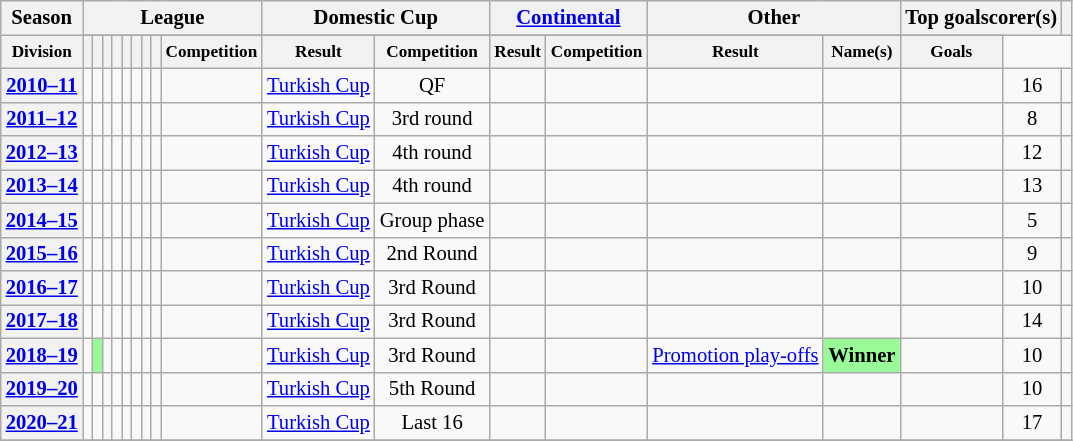<table class="wikitable" style="text-align:center;font-size:86%;">
<tr>
<th rowspan="2" scope="col">Season</th>
<th colspan="9">League</th>
<th colspan="2">Domestic Cup</th>
<th colspan="2"><a href='#'>Continental</a></th>
<th colspan="2">Other</th>
<th colspan="2" scope="col">Top goalscorer(s)</th>
<th rowspan="2" scope="col"><small></small></th>
</tr>
<tr class="unsortable">
</tr>
<tr>
<th><small>Division</small></th>
<th><small></small></th>
<th><small></small></th>
<th><small></small></th>
<th><small></small></th>
<th><small></small></th>
<th><small></small></th>
<th><small></small></th>
<th><small></small></th>
<th><small>Competition</small></th>
<th><small>Result</small></th>
<th><small>Competition</small></th>
<th><small>Result</small></th>
<th><small>Competition</small></th>
<th><small>Result</small></th>
<th><small>Name(s)</small></th>
<th><small>Goals</small></th>
</tr>
<tr>
<th scope="row"><a href='#'>2010–11</a></th>
<td></td>
<td><strong></strong></td>
<td></td>
<td></td>
<td></td>
<td></td>
<td></td>
<td></td>
<td></td>
<td><a href='#'>Turkish Cup</a></td>
<td>QF</td>
<td></td>
<td></td>
<td></td>
<td></td>
<td></td>
<td>16</td>
<td></td>
</tr>
<tr>
<th scope="row"><a href='#'>2011–12</a></th>
<td></td>
<td><strong></strong></td>
<td></td>
<td></td>
<td></td>
<td></td>
<td></td>
<td></td>
<td></td>
<td><a href='#'>Turkish Cup</a></td>
<td>3rd round</td>
<td></td>
<td></td>
<td></td>
<td></td>
<td></td>
<td>8</td>
<td></td>
</tr>
<tr>
<th scope="row"><a href='#'>2012–13</a></th>
<td></td>
<td><strong></strong></td>
<td></td>
<td></td>
<td></td>
<td></td>
<td></td>
<td></td>
<td></td>
<td><a href='#'>Turkish Cup</a></td>
<td>4th round</td>
<td></td>
<td></td>
<td></td>
<td></td>
<td></td>
<td>12</td>
<td></td>
</tr>
<tr>
<th scope="row"><a href='#'>2013–14</a></th>
<td></td>
<td><strong></strong></td>
<td></td>
<td></td>
<td></td>
<td></td>
<td></td>
<td></td>
<td></td>
<td><a href='#'>Turkish Cup</a></td>
<td>4th round</td>
<td></td>
<td></td>
<td></td>
<td></td>
<td></td>
<td>13</td>
<td></td>
</tr>
<tr>
<th scope="row"><a href='#'>2014–15</a></th>
<td></td>
<td><strong></strong></td>
<td></td>
<td></td>
<td></td>
<td></td>
<td></td>
<td></td>
<td></td>
<td><a href='#'>Turkish Cup</a></td>
<td>Group phase</td>
<td></td>
<td></td>
<td></td>
<td></td>
<td></td>
<td>5</td>
<td></td>
</tr>
<tr>
<th scope="row"><a href='#'>2015–16</a></th>
<td></td>
<td><strong></strong></td>
<td></td>
<td></td>
<td></td>
<td></td>
<td></td>
<td></td>
<td></td>
<td><a href='#'>Turkish Cup</a></td>
<td>2nd Round</td>
<td></td>
<td></td>
<td></td>
<td></td>
<td></td>
<td>9</td>
<td></td>
</tr>
<tr>
<th scope="row"><a href='#'>2016–17</a></th>
<td></td>
<td><strong></strong></td>
<td></td>
<td></td>
<td></td>
<td></td>
<td></td>
<td></td>
<td></td>
<td><a href='#'>Turkish Cup</a></td>
<td>3rd Round</td>
<td></td>
<td></td>
<td></td>
<td></td>
<td></td>
<td>10</td>
<td></td>
</tr>
<tr>
<th scope="row"><a href='#'>2017–18</a></th>
<td></td>
<td><strong></strong></td>
<td></td>
<td></td>
<td></td>
<td></td>
<td></td>
<td></td>
<td></td>
<td><a href='#'>Turkish Cup</a></td>
<td>3rd Round</td>
<td></td>
<td></td>
<td></td>
<td></td>
<td></td>
<td>14</td>
<td></td>
</tr>
<tr>
<th scope="row"><a href='#'>2018–19</a></th>
<td></td>
<td bgcolor=PaleGreen><strong></strong></td>
<td></td>
<td></td>
<td></td>
<td></td>
<td></td>
<td></td>
<td></td>
<td><a href='#'>Turkish Cup</a></td>
<td>3rd Round</td>
<td></td>
<td></td>
<td><a href='#'>Promotion play-offs</a></td>
<td bgcolor=PaleGreen><strong>Winner</strong></td>
<td></td>
<td>10</td>
<td></td>
</tr>
<tr>
<th scope="row"><a href='#'>2019–20</a></th>
<td></td>
<td><strong></strong></td>
<td></td>
<td></td>
<td></td>
<td></td>
<td></td>
<td></td>
<td></td>
<td><a href='#'>Turkish Cup</a></td>
<td>5th Round</td>
<td></td>
<td></td>
<td></td>
<td></td>
<td></td>
<td>10</td>
<td></td>
</tr>
<tr>
<th scope="row"><a href='#'>2020–21</a></th>
<td></td>
<td><strong></strong></td>
<td></td>
<td></td>
<td></td>
<td></td>
<td></td>
<td></td>
<td></td>
<td><a href='#'>Turkish Cup</a></td>
<td>Last 16</td>
<td></td>
<td></td>
<td></td>
<td></td>
<td></td>
<td>17</td>
<td></td>
</tr>
<tr>
</tr>
</table>
